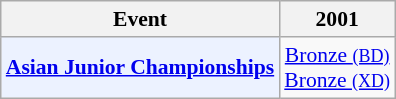<table style='font-size: 90%; text-align:center;' class='wikitable'>
<tr>
<th>Event</th>
<th>2001</th>
</tr>
<tr>
<td bgcolor="#ECF2FF"; align="left"><strong><a href='#'>Asian Junior Championships</a></strong></td>
<td> <a href='#'>Bronze <small>(BD)</small></a> <br>  <a href='#'>Bronze <small>(XD)</small></a></td>
</tr>
</table>
